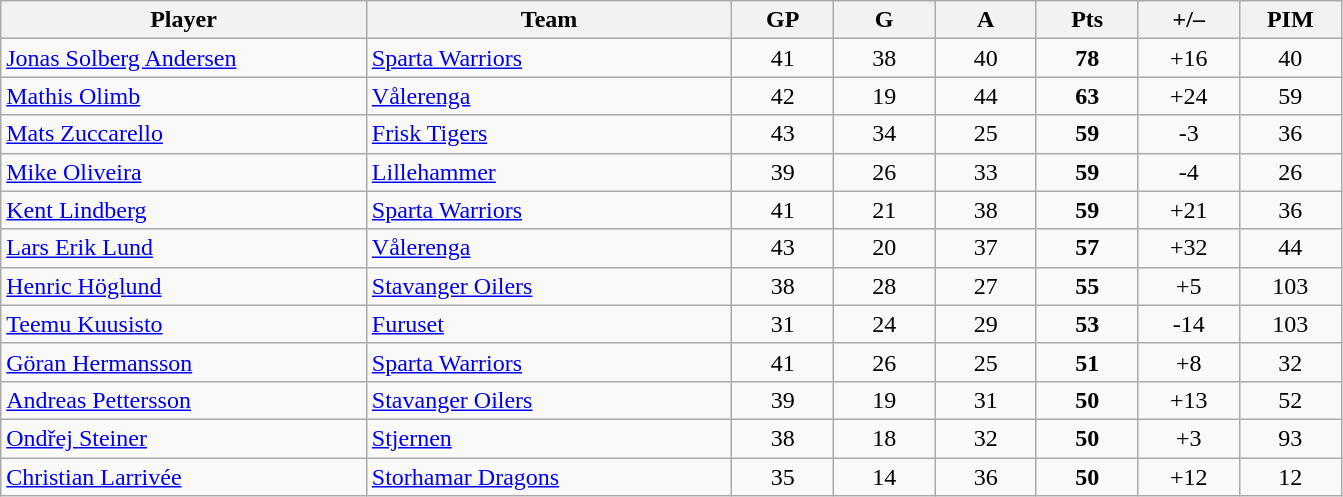<table class="wikitable sortable" style="text-align:center">
<tr>
<th bgcolor="#DDDDFF" width="18%">Player</th>
<th bgcolor="#DDDDFF" width="18%">Team</th>
<th bgcolor="#DDDDFF" width="5%">GP</th>
<th bgcolor="#DDDDFF" width="5%">G</th>
<th bgcolor="#DDDDFF" width="5%">A</th>
<th bgcolor="#DDDDFF" width="5%">Pts</th>
<th bgcolor="#DDDDFF" width="5%">+/–</th>
<th bgcolor="#DDDDFF" width="5%">PIM</th>
</tr>
<tr>
<td align=left> <a href='#'>Jonas Solberg Andersen</a></td>
<td align=left><a href='#'>Sparta Warriors</a></td>
<td>41</td>
<td>38</td>
<td>40</td>
<td><strong>78</strong></td>
<td>+16</td>
<td>40</td>
</tr>
<tr>
<td align=left> <a href='#'>Mathis Olimb</a></td>
<td align=left><a href='#'>Vålerenga</a></td>
<td>42</td>
<td>19</td>
<td>44</td>
<td><strong>63</strong></td>
<td>+24</td>
<td>59</td>
</tr>
<tr>
<td align=left> <a href='#'>Mats Zuccarello</a></td>
<td align=left><a href='#'>Frisk Tigers</a></td>
<td>43</td>
<td>34</td>
<td>25</td>
<td><strong>59</strong></td>
<td>-3</td>
<td>36</td>
</tr>
<tr>
<td align=left> <a href='#'>Mike Oliveira</a></td>
<td align=left><a href='#'>Lillehammer</a></td>
<td>39</td>
<td>26</td>
<td>33</td>
<td><strong>59</strong></td>
<td>-4</td>
<td>26</td>
</tr>
<tr>
<td align=left> <a href='#'>Kent Lindberg</a></td>
<td align=left><a href='#'>Sparta Warriors</a></td>
<td>41</td>
<td>21</td>
<td>38</td>
<td><strong>59</strong></td>
<td>+21</td>
<td>36</td>
</tr>
<tr>
<td align=left> <a href='#'>Lars Erik Lund</a></td>
<td align=left><a href='#'>Vålerenga</a></td>
<td>43</td>
<td>20</td>
<td>37</td>
<td><strong>57</strong></td>
<td>+32</td>
<td>44</td>
</tr>
<tr>
<td align=left> <a href='#'>Henric Höglund</a></td>
<td align=left><a href='#'>Stavanger Oilers</a></td>
<td>38</td>
<td>28</td>
<td>27</td>
<td><strong>55</strong></td>
<td>+5</td>
<td>103</td>
</tr>
<tr>
<td align=left> <a href='#'>Teemu Kuusisto</a></td>
<td align=left><a href='#'>Furuset</a></td>
<td>31</td>
<td>24</td>
<td>29</td>
<td><strong>53</strong></td>
<td>-14</td>
<td>103</td>
</tr>
<tr>
<td align=left> <a href='#'>Göran Hermansson</a></td>
<td align=left><a href='#'>Sparta Warriors</a></td>
<td>41</td>
<td>26</td>
<td>25</td>
<td><strong>51</strong></td>
<td>+8</td>
<td>32</td>
</tr>
<tr>
<td align=left> <a href='#'>Andreas Pettersson</a></td>
<td align=left><a href='#'>Stavanger Oilers</a></td>
<td>39</td>
<td>19</td>
<td>31</td>
<td><strong>50</strong></td>
<td>+13</td>
<td>52</td>
</tr>
<tr>
<td align=left> <a href='#'>Ondřej Steiner</a></td>
<td align=left><a href='#'>Stjernen</a></td>
<td>38</td>
<td>18</td>
<td>32</td>
<td><strong>50</strong></td>
<td>+3</td>
<td>93</td>
</tr>
<tr>
<td align=left> <a href='#'>Christian Larrivée</a></td>
<td align=left><a href='#'>Storhamar Dragons</a></td>
<td>35</td>
<td>14</td>
<td>36</td>
<td><strong>50</strong></td>
<td>+12</td>
<td>12</td>
</tr>
</table>
